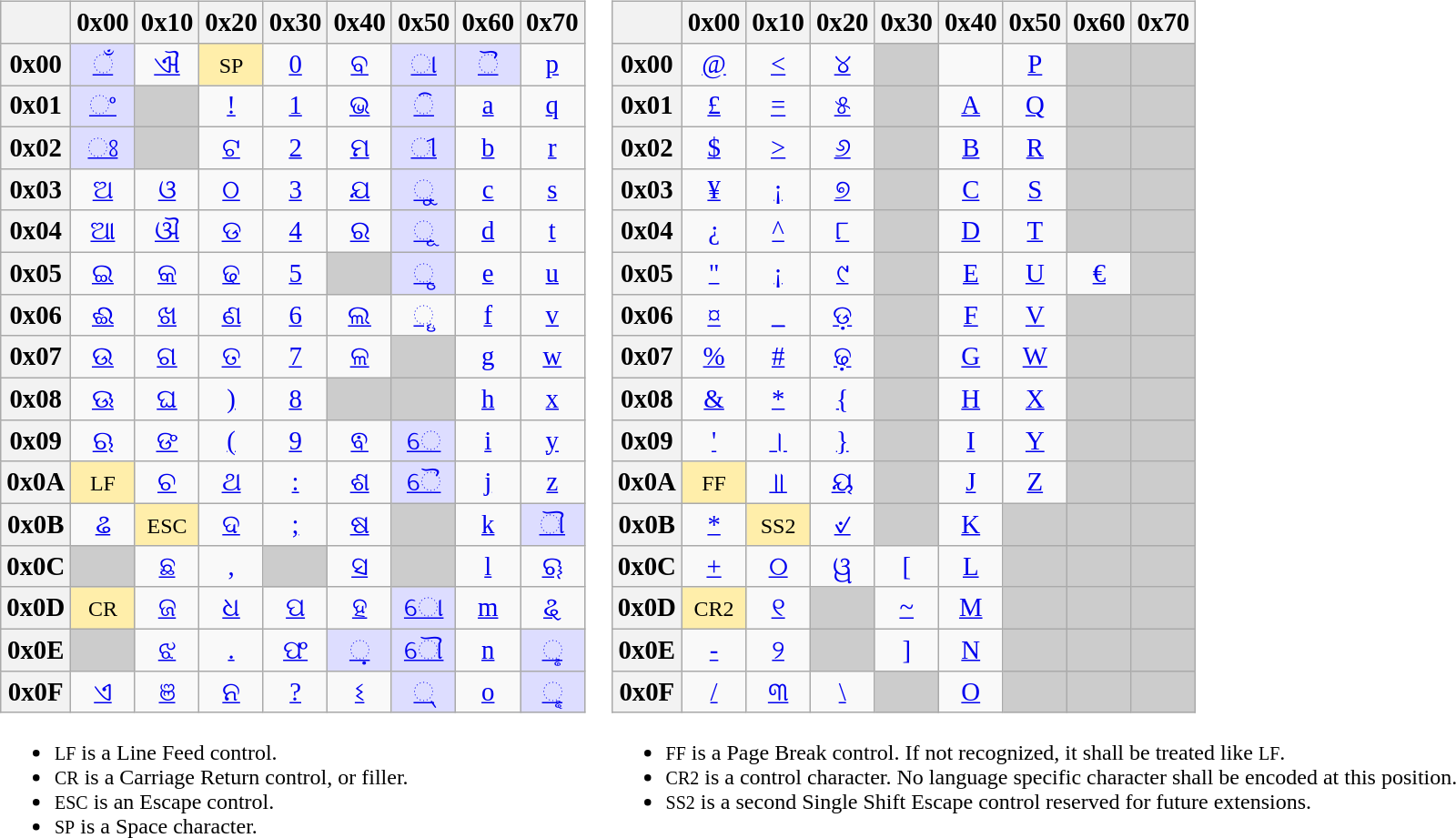<table border="0" cellspacing="0" cellpadding="0">
<tr style="vertical-align:top">
<td><br><table class="wikitable" style="text-align:center;font-size:120%;line-height:normal">
<tr>
<th> </th>
<th scope="col">0x00</th>
<th scope="col">0x10</th>
<th scope="col">0x20</th>
<th scope="col">0x30</th>
<th scope="col">0x40</th>
<th scope="col">0x50</th>
<th scope="col">0x60</th>
<th scope="col">0x70</th>
</tr>
<tr>
<th scope="row">0x00</th>
<td style="background:#DDF"><a href='#'>◌ଁ</a></td>
<td><a href='#'>ଐ</a></td>
<td style="background:#FEA"><small>SP</small></td>
<td><a href='#'>0</a></td>
<td><a href='#'>ବ</a></td>
<td style="background:#DDF"><a href='#'>◌ା</a></td>
<td style="background:#DDF"><a href='#'>◌ୖ</a></td>
<td><a href='#'>p</a></td>
</tr>
<tr>
<th scope="row">0x01</th>
<td style="background:#DDF"><a href='#'>◌ଂ</a></td>
<td style="background:#CCC"> </td>
<td title="exclamation mark"><a href='#'>!</a></td>
<td><a href='#'>1</a></td>
<td><a href='#'>ଭ</a></td>
<td style="background:#DDF"><a href='#'>◌ି</a></td>
<td><a href='#'>a</a></td>
<td><a href='#'>q</a></td>
</tr>
<tr>
<th scope="row">0x02</th>
<td style="background:#DDF"><a href='#'>◌ଃ</a></td>
<td style="background:#CCC"> </td>
<td><a href='#'>ଟ</a></td>
<td><a href='#'>2</a></td>
<td><a href='#'>ମ</a></td>
<td style="background:#DDF"><a href='#'>◌ୀ</a></td>
<td><a href='#'>b</a></td>
<td><a href='#'>r</a></td>
</tr>
<tr>
<th scope="row">0x03</th>
<td><a href='#'>ଅ</a></td>
<td><a href='#'>ଓ</a></td>
<td><a href='#'>ଠ</a></td>
<td><a href='#'>3</a></td>
<td><a href='#'>ଯ</a></td>
<td style="background:#DDF"><a href='#'>◌ୁ</a></td>
<td><a href='#'>c</a></td>
<td><a href='#'>s</a></td>
</tr>
<tr>
<th scope="row">0x04</th>
<td><a href='#'>ଆ</a></td>
<td><a href='#'>ଔ</a></td>
<td><a href='#'>ଡ</a></td>
<td><a href='#'>4</a></td>
<td><a href='#'>ର</a></td>
<td style="background:#DDF"><a href='#'>◌ୂ</a></td>
<td><a href='#'>d</a></td>
<td><a href='#'>t</a></td>
</tr>
<tr>
<th scope="row">0x05</th>
<td><a href='#'>ଇ</a></td>
<td><a href='#'>କ</a></td>
<td><a href='#'>ଢ</a></td>
<td><a href='#'>5</a></td>
<td style="background:#CCC"> </td>
<td style="background:#DDF"><a href='#'>◌ୃ</a></td>
<td><a href='#'>e</a></td>
<td><a href='#'>u</a></td>
</tr>
<tr>
<th scope="row">0x06</th>
<td><a href='#'>ଈ</a></td>
<td><a href='#'>ଖ</a></td>
<td><a href='#'>ଣ</a></td>
<td><a href='#'>6</a></td>
<td><a href='#'>ଲ</a></td>
<td><a href='#'>ୄ</a></td>
<td><a href='#'>f</a></td>
<td><a href='#'>v</a></td>
</tr>
<tr>
<th scope="row">0x07</th>
<td><a href='#'>ଉ</a></td>
<td><a href='#'>ଗ</a></td>
<td><a href='#'>ତ</a></td>
<td><a href='#'>7</a></td>
<td><a href='#'>ଳ</a></td>
<td style="background:#CCC"> </td>
<td><a href='#'>g</a></td>
<td><a href='#'>w</a></td>
</tr>
<tr>
<th scope="row">0x08</th>
<td><a href='#'>ଊ</a></td>
<td><a href='#'>ଘ</a></td>
<td title="closing parenthesis"><a href='#'>)</a></td>
<td><a href='#'>8</a></td>
<td style="background:#CCC"> </td>
<td style="background:#CCC"> </td>
<td><a href='#'>h</a></td>
<td><a href='#'>x</a></td>
</tr>
<tr>
<th scope="row">0x09</th>
<td><a href='#'>ଋ</a></td>
<td><a href='#'>ଙ</a></td>
<td title="opening parenthesis"><a href='#'>(</a></td>
<td><a href='#'>9</a></td>
<td><a href='#'>ଵ</a></td>
<td style="background:#DDF"><a href='#'>◌େ</a></td>
<td><a href='#'>i</a></td>
<td><a href='#'>y</a></td>
</tr>
<tr>
<th scope="row">0x0A</th>
<td style="background:#FEA"><small>LF</small></td>
<td><a href='#'>ଚ</a></td>
<td><a href='#'>ଥ</a></td>
<td title="colon"><a href='#'>:</a></td>
<td><a href='#'>ଶ</a></td>
<td style="background:#DDF"><a href='#'>◌ୈ</a></td>
<td><a href='#'>j</a></td>
<td><a href='#'>z</a></td>
</tr>
<tr>
<th scope="row">0x0B</th>
<td><a href='#'>ଌ</a></td>
<td style="background:#FEA"><small>ESC</small></td>
<td><a href='#'>ଦ</a></td>
<td title="semicolon"><a href='#'>;</a></td>
<td><a href='#'>ଷ</a></td>
<td style="background:#CCC"> </td>
<td><a href='#'>k</a></td>
<td style="background:#DDF"><a href='#'>◌ୗ</a></td>
</tr>
<tr>
<th scope="row">0x0C</th>
<td style="background:#CCC"> </td>
<td><a href='#'>ଛ</a></td>
<td title="comma"><a href='#'>,</a></td>
<td style="background:#CCC"> </td>
<td><a href='#'>ସ</a></td>
<td style="background:#CCC"> </td>
<td><a href='#'>l</a></td>
<td><a href='#'>ୠ</a></td>
</tr>
<tr>
<th scope="row">0x0D</th>
<td style="background:#FEA"><small>CR</small></td>
<td><a href='#'>ଜ</a></td>
<td><a href='#'>ଧ</a></td>
<td><a href='#'>ପ</a></td>
<td><a href='#'>ହ</a></td>
<td style="background:#DDF"><a href='#'>◌ୋ</a></td>
<td><a href='#'>m</a></td>
<td><a href='#'>ୡ</a></td>
</tr>
<tr>
<th scope="row">0x0E</th>
<td style="background:#CCC"> </td>
<td><a href='#'>ଝ</a></td>
<td title="full stop"><a href='#'>.</a></td>
<td><a href='#'>ଫ</a></td>
<td style="background:#DDF"><a href='#'>◌&#x0B3C;</a></td>
<td style="background:#DDF"><a href='#'>◌ୌ</a></td>
<td><a href='#'>n</a></td>
<td style="background:#DDF"><a href='#'>◌ୢ</a></td>
</tr>
<tr>
<th scope="row">0x0F</th>
<td><a href='#'>ଏ</a></td>
<td><a href='#'>ଞ</a></td>
<td><a href='#'>ନ</a></td>
<td title="question mark"><a href='#'>?</a></td>
<td><a href='#'>ଽ</a></td>
<td style="background:#DDF"><a href='#'>◌&#x0B4D;</a></td>
<td><a href='#'>o</a></td>
<td style="background:#DDF"><a href='#'>◌ୣ</a></td>
</tr>
</table>
<ul><li><small>LF</small> is a Line Feed control.</li><li><small>CR</small> is a Carriage Return control, or filler.</li><li><small>ESC</small> is an Escape control.</li><li><small>SP</small> is a Space character.</li></ul></td>
<td><br><table class="wikitable" style="text-align:center;font-size:120%;line-height:normal">
<tr>
<th> </th>
<th scope="col">0x00</th>
<th scope="col">0x10</th>
<th scope="col">0x20</th>
<th scope="col">0x30</th>
<th scope="col">0x40</th>
<th scope="col">0x50</th>
<th scope="col">0x60</th>
<th scope="col">0x70</th>
</tr>
<tr>
<th scope="row">0x00</th>
<td title="commercial at"><a href='#'>@</a></td>
<td title="less-than sign"><a href='#'><</a></td>
<td title="Oriya digit four"><a href='#'>୪</a></td>
<td style="background:#CCC"> </td>
<td title="vertical bar"><a href='#'></a></td>
<td><a href='#'>P</a></td>
<td style="background:#CCC"> </td>
<td style="background:#CCC"> </td>
</tr>
<tr>
<th scope="row">0x01</th>
<td title="pound symbol"><a href='#'>£</a></td>
<td title="equals sign"><a href='#'>=</a></td>
<td title="Oriya digit five"><a href='#'>୫</a></td>
<td style="background:#CCC"> </td>
<td><a href='#'>A</a></td>
<td><a href='#'>Q</a></td>
<td style="background:#CCC"> </td>
<td style="background:#CCC"> </td>
</tr>
<tr>
<th scope="row">0x02</th>
<td title="dollar symbol"><a href='#'>$</a></td>
<td title="greater-than sign"><a href='#'>></a></td>
<td title="Oriya digit six"><a href='#'>୬</a></td>
<td style="background:#CCC"> </td>
<td><a href='#'>B</a></td>
<td><a href='#'>R</a></td>
<td style="background:#CCC"> </td>
<td style="background:#CCC"> </td>
</tr>
<tr>
<th scope="row">0x03</th>
<td title="yen symbol"><a href='#'>¥</a></td>
<td title="inverted question mark"><a href='#'>¡</a></td>
<td title="Oriya digit seven"><a href='#'>୭</a></td>
<td style="background:#CCC"> </td>
<td><a href='#'>C</a></td>
<td><a href='#'>S</a></td>
<td style="background:#CCC"> </td>
<td style="background:#CCC"> </td>
</tr>
<tr>
<th scope="row">0x04</th>
<td title="inverted question mark"><a href='#'>¿</a></td>
<td title="circumflex"><a href='#'>^</a></td>
<td title="Oriya digit eight"><a href='#'>୮</a></td>
<td style="background:#CCC"> </td>
<td><a href='#'>D</a></td>
<td><a href='#'>T</a></td>
<td style="background:#CCC"> </td>
<td style="background:#CCC"> </td>
</tr>
<tr>
<th scope="row">0x05</th>
<td title="double quote"><a href='#'>"</a></td>
<td title="inverted exclamation mark"><a href='#'>¡</a></td>
<td title="Oriya digit nine"><a href='#'>୯</a></td>
<td style="background:#CCC"> </td>
<td><a href='#'>E</a></td>
<td><a href='#'>U</a></td>
<td title="euro symbol"><a href='#'>€</a></td>
<td style="background:#CCC"> </td>
</tr>
<tr>
<th scope="row">0x06</th>
<td title="currency symbol"><a href='#'>¤</a></td>
<td title="underscore"><a href='#'>_</a></td>
<td><a href='#'>ଡ଼</a></td>
<td style="background:#CCC"> </td>
<td><a href='#'>F</a></td>
<td><a href='#'>V</a></td>
<td style="background:#CCC"> </td>
<td style="background:#CCC"> </td>
</tr>
<tr>
<th scope="row">0x07</th>
<td title="percent sign"><a href='#'>%</a></td>
<td title="number sign"><a href='#'>#</a></td>
<td><a href='#'>ଢ଼</a></td>
<td style="background:#CCC"> </td>
<td><a href='#'>G</a></td>
<td><a href='#'>W</a></td>
<td style="background:#CCC"> </td>
<td style="background:#CCC"> </td>
</tr>
<tr>
<th scope="row">0x08</th>
<td title="ampersand"><a href='#'>&amp;</a></td>
<td title="asterisk"><a href='#'>*</a></td>
<td title="opening curly bracket"><a href='#'>{</a></td>
<td style="background:#CCC"> </td>
<td><a href='#'>H</a></td>
<td><a href='#'>X</a></td>
<td style="background:#CCC"> </td>
<td style="background:#CCC"> </td>
</tr>
<tr>
<th scope="row">0x09</th>
<td title="apostrophe-quote"><a href='#'>'</a></td>
<td><a href='#'>।</a></td>
<td title="closing curly bracket"><a href='#'>}</a></td>
<td style="background:#CCC"> </td>
<td><a href='#'>I</a></td>
<td><a href='#'>Y</a></td>
<td style="background:#CCC"> </td>
<td style="background:#CCC"> </td>
</tr>
<tr>
<th scope="row">0x0A</th>
<td style="background:#FEA"><small>FF</small></td>
<td><a href='#'>॥</a></td>
<td><a href='#'>ୟ</a></td>
<td style="background:#CCC"> </td>
<td><a href='#'>J</a></td>
<td><a href='#'>Z</a></td>
<td style="background:#CCC"> </td>
<td style="background:#CCC"> </td>
</tr>
<tr>
<th scope="row">0x0B</th>
<td title="asterisk"><a href='#'>*</a></td>
<td style="background:#FEA"><small>SS2</small></td>
<td><a href='#'>୰</a></td>
<td style="background:#CCC"> </td>
<td><a href='#'>K</a></td>
<td style="background:#CCC"> </td>
<td style="background:#CCC"> </td>
<td style="background:#CCC"> </td>
</tr>
<tr>
<th scope="row">0x0C</th>
<td title="plus sign"><a href='#'>+</a></td>
<td title="Oriya digit zero"><a href='#'>୦</a></td>
<td><a href='#'>ୱ</a></td>
<td title="opening square bracket"><a href='#'>&#91;</a></td>
<td><a href='#'>L</a></td>
<td style="background:#CCC"> </td>
<td style="background:#CCC"> </td>
<td style="background:#CCC"> </td>
</tr>
<tr>
<th scope="row">0x0D</th>
<td style="background:#FEA"><small>CR2</small></td>
<td title="Oriya digit one"><a href='#'>୧</a></td>
<td style="background:#CCC"> </td>
<td title="tilde"><a href='#'>~</a></td>
<td><a href='#'>M</a></td>
<td style="background:#CCC"> </td>
<td style="background:#CCC"> </td>
<td style="background:#CCC"> </td>
</tr>
<tr>
<th scope="row">0x0E</th>
<td title="minus-hyphen"><a href='#'>-</a></td>
<td title="Oriya digit two"><a href='#'>୨</a></td>
<td style="background:#CCC"> </td>
<td title="closing square bracket"><a href='#'>&#93;</a></td>
<td><a href='#'>N</a></td>
<td style="background:#CCC"> </td>
<td style="background:#CCC"> </td>
<td style="background:#CCC"> </td>
</tr>
<tr>
<th scope="row">0x0F</th>
<td title="solidus"><a href='#'>/</a></td>
<td title="Oriya digit three"><a href='#'>୩</a></td>
<td title="reverse solidus"><a href='#'>\</a></td>
<td style="background:#CCC"> </td>
<td><a href='#'>O</a></td>
<td style="background:#CCC"> </td>
<td style="background:#CCC"> </td>
<td style="background:#CCC"> </td>
</tr>
</table>
<ul><li><small>FF</small> is a Page Break control. If not recognized, it shall be treated like <small>LF</small>.</li><li><small>CR2</small> is a control character. No language specific character shall be encoded at this position.</li><li><small>SS2</small> is a second Single Shift Escape control reserved for future extensions.</li></ul></td>
</tr>
</table>
